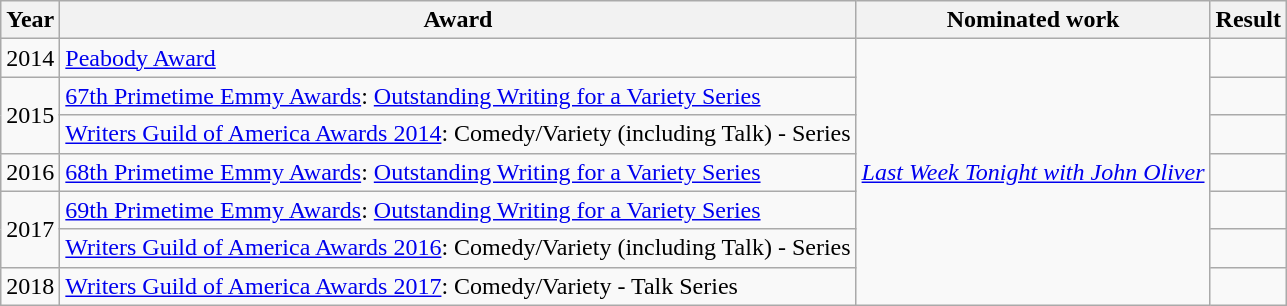<table class="wikitable">
<tr>
<th>Year</th>
<th>Award</th>
<th>Nominated work</th>
<th>Result</th>
</tr>
<tr>
<td>2014</td>
<td><a href='#'>Peabody Award</a></td>
<td rowspan="7"><em><a href='#'>Last Week Tonight with John Oliver</a></em></td>
<td></td>
</tr>
<tr>
<td rowspan="2">2015</td>
<td><a href='#'>67th Primetime Emmy Awards</a>: <a href='#'>Outstanding Writing for a Variety Series</a></td>
<td></td>
</tr>
<tr>
<td><a href='#'>Writers Guild of America Awards 2014</a>: Comedy/Variety (including Talk) - Series</td>
<td></td>
</tr>
<tr>
<td>2016</td>
<td><a href='#'>68th Primetime Emmy Awards</a>: <a href='#'>Outstanding Writing for a Variety Series</a></td>
<td></td>
</tr>
<tr>
<td rowspan="2">2017</td>
<td><a href='#'>69th Primetime Emmy Awards</a>: <a href='#'>Outstanding Writing for a Variety Series</a></td>
<td></td>
</tr>
<tr>
<td><a href='#'>Writers Guild of America Awards 2016</a>: Comedy/Variety (including Talk) - Series</td>
<td></td>
</tr>
<tr>
<td>2018</td>
<td><a href='#'>Writers Guild of America Awards 2017</a>: Comedy/Variety - Talk Series</td>
<td></td>
</tr>
</table>
